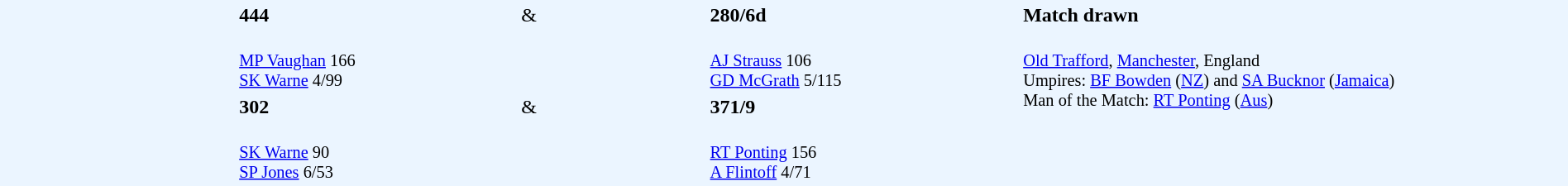<table width="100%" style="background: #EBF5FF">
<tr>
<td width="15%" valign="top" rowspan="2"><strong></strong></td>
<td width="18%"><strong>444</strong></td>
<td width="12%">&</td>
<td width="20%"><strong>280/6d</strong></td>
<td width="35%"><strong>Match drawn</strong></td>
</tr>
<tr>
<td style="font-size: 85%;" valign="top"><br><a href='#'>MP Vaughan</a> 166<br>
<a href='#'>SK Warne</a> 4/99</td>
<td></td>
<td style="font-size: 85%;"><br><a href='#'>AJ Strauss</a> 106<br>
<a href='#'>GD McGrath</a> 5/115</td>
<td valign="top" style="font-size: 85%;" rowspan="3"><br><a href='#'>Old Trafford</a>, <a href='#'>Manchester</a>, England<br>
Umpires: <a href='#'>BF Bowden</a> (<a href='#'>NZ</a>) and <a href='#'>SA Bucknor</a> (<a href='#'>Jamaica</a>)<br>
Man of the Match: <a href='#'>RT Ponting</a> (<a href='#'>Aus</a>)<br></td>
</tr>
<tr>
<td valign="top" rowspan="2"><strong></strong></td>
<td><strong>302</strong></td>
<td>&</td>
<td><strong>371/9</strong></td>
</tr>
<tr>
<td style="font-size: 85%;"><br><a href='#'>SK Warne</a> 90<br>
<a href='#'>SP Jones</a> 6/53</td>
<td></td>
<td valign="top" style="font-size: 85%;"><br><a href='#'>RT Ponting</a> 156<br>
<a href='#'>A Flintoff</a> 4/71</td>
</tr>
</table>
